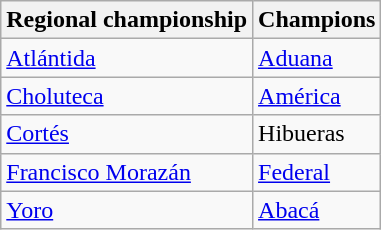<table class="wikitable">
<tr>
<th>Regional championship</th>
<th>Champions</th>
</tr>
<tr>
<td><a href='#'>Atlántida</a></td>
<td><a href='#'>Aduana</a></td>
</tr>
<tr>
<td><a href='#'>Choluteca</a></td>
<td><a href='#'>América</a></td>
</tr>
<tr>
<td><a href='#'>Cortés</a></td>
<td>Hibueras</td>
</tr>
<tr>
<td><a href='#'>Francisco Morazán</a></td>
<td><a href='#'>Federal</a></td>
</tr>
<tr>
<td><a href='#'>Yoro</a></td>
<td><a href='#'>Abacá</a></td>
</tr>
</table>
